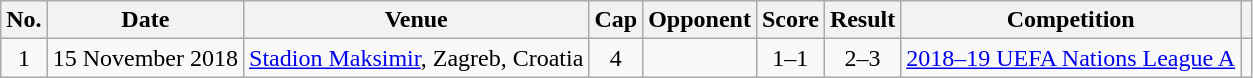<table class=wikitable>
<tr>
<th scope=col>No.</th>
<th scope=col>Date</th>
<th scope=col>Venue</th>
<th scope=col>Cap</th>
<th scope=col>Opponent</th>
<th scope=col>Score</th>
<th scope=col>Result</th>
<th scope=col>Competition</th>
<th scope=col class=unsortable></th>
</tr>
<tr>
<td align=center>1</td>
<td>15 November 2018</td>
<td><a href='#'>Stadion Maksimir</a>, Zagreb, Croatia</td>
<td align=center>4</td>
<td></td>
<td align=center>1–1</td>
<td align=center>2–3</td>
<td><a href='#'>2018–19 UEFA Nations League A</a></td>
<td align=center></td>
</tr>
</table>
